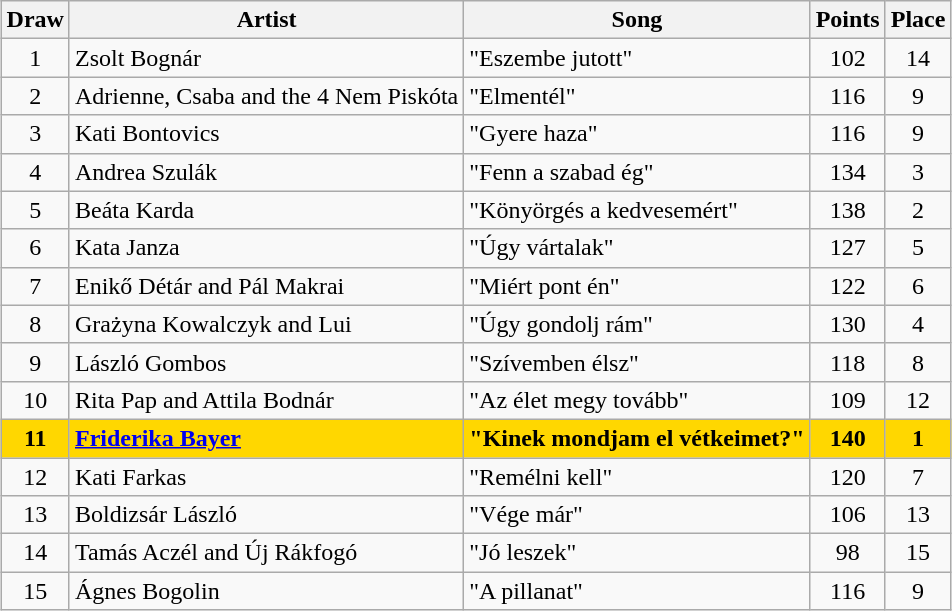<table class="sortable wikitable" style="margin: 1em auto 1em auto; text-align:center">
<tr>
<th>Draw</th>
<th>Artist</th>
<th>Song</th>
<th>Points</th>
<th>Place</th>
</tr>
<tr>
<td>1</td>
<td align="left">Zsolt Bognár</td>
<td align="left">"Eszembe jutott"</td>
<td>102</td>
<td>14</td>
</tr>
<tr>
<td>2</td>
<td align="left">Adrienne, Csaba and the 4 Nem Piskóta</td>
<td align="left">"Elmentél"</td>
<td>116</td>
<td>9</td>
</tr>
<tr>
<td>3</td>
<td align="left">Kati Bontovics</td>
<td align="left">"Gyere haza"</td>
<td>116</td>
<td>9</td>
</tr>
<tr>
<td>4</td>
<td align="left">Andrea Szulák</td>
<td align="left">"Fenn a szabad ég"</td>
<td>134</td>
<td>3</td>
</tr>
<tr>
<td>5</td>
<td align="left">Beáta Karda</td>
<td align="left">"Könyörgés a kedvesemért"</td>
<td>138</td>
<td>2</td>
</tr>
<tr>
<td>6</td>
<td align="left">Kata Janza</td>
<td align="left">"Úgy vártalak"</td>
<td>127</td>
<td>5</td>
</tr>
<tr>
<td>7</td>
<td align="left">Enikő Détár and Pál Makrai</td>
<td align="left">"Miért pont én"</td>
<td>122</td>
<td>6</td>
</tr>
<tr>
<td>8</td>
<td align="left">Grażyna Kowalczyk and Lui</td>
<td align="left">"Úgy gondolj rám"</td>
<td>130</td>
<td>4</td>
</tr>
<tr>
<td>9</td>
<td align="left">László Gombos</td>
<td align="left">"Szívemben élsz"</td>
<td>118</td>
<td>8</td>
</tr>
<tr>
<td>10</td>
<td align="left">Rita Pap and Attila Bodnár</td>
<td align="left">"Az élet megy tovább"</td>
<td>109</td>
<td>12</td>
</tr>
<tr bgcolor="gold">
<td><strong>11</strong></td>
<td align="left"><strong><a href='#'>Friderika Bayer</a></strong></td>
<td align="left"><strong>"Kinek mondjam el vétkeimet?"</strong></td>
<td><strong>140</strong></td>
<td><strong>1</strong></td>
</tr>
<tr>
<td>12</td>
<td align="left">Kati Farkas</td>
<td align="left">"Remélni kell"</td>
<td>120</td>
<td>7</td>
</tr>
<tr>
<td>13</td>
<td align="left">Boldizsár László</td>
<td align="left">"Vége már"</td>
<td>106</td>
<td>13</td>
</tr>
<tr>
<td>14</td>
<td align="left">Tamás Aczél and Új Rákfogó</td>
<td align="left">"Jó leszek"</td>
<td>98</td>
<td>15</td>
</tr>
<tr>
<td>15</td>
<td align="left">Ágnes Bogolin</td>
<td align="left">"A pillanat"</td>
<td>116</td>
<td>9</td>
</tr>
</table>
